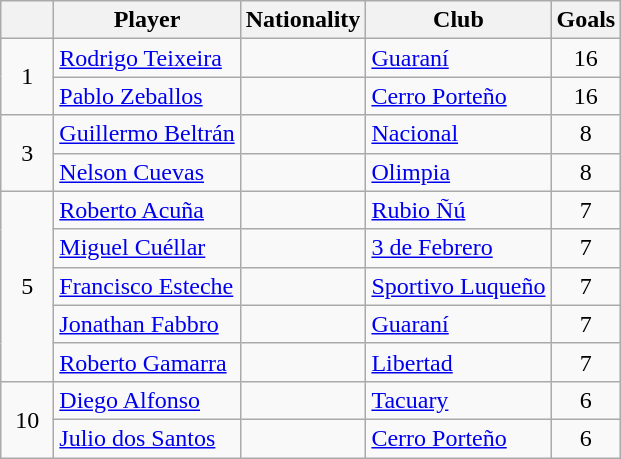<table class="wikitable" border="1">
<tr>
<th width="28"></th>
<th>Player</th>
<th>Nationality</th>
<th>Club</th>
<th>Goals</th>
</tr>
<tr>
<td align=center rowspan=2>1</td>
<td><a href='#'>Rodrigo Teixeira</a></td>
<td></td>
<td><a href='#'>Guaraní</a></td>
<td align=center>16</td>
</tr>
<tr>
<td><a href='#'>Pablo Zeballos</a></td>
<td></td>
<td><a href='#'>Cerro Porteño</a></td>
<td align=center>16</td>
</tr>
<tr>
<td align=center rowspan=2>3</td>
<td><a href='#'>Guillermo Beltrán</a></td>
<td></td>
<td><a href='#'>Nacional</a></td>
<td align=center>8</td>
</tr>
<tr>
<td><a href='#'>Nelson Cuevas</a></td>
<td></td>
<td><a href='#'>Olimpia</a></td>
<td align=center>8</td>
</tr>
<tr>
<td align=center rowspan=5>5</td>
<td><a href='#'>Roberto Acuña</a></td>
<td></td>
<td><a href='#'>Rubio Ñú</a></td>
<td align=center>7</td>
</tr>
<tr>
<td><a href='#'>Miguel Cuéllar</a></td>
<td></td>
<td><a href='#'>3 de Febrero</a></td>
<td align=center>7</td>
</tr>
<tr>
<td><a href='#'>Francisco Esteche</a></td>
<td></td>
<td><a href='#'>Sportivo Luqueño</a></td>
<td align=center>7</td>
</tr>
<tr>
<td><a href='#'>Jonathan Fabbro</a></td>
<td></td>
<td><a href='#'>Guaraní</a></td>
<td align=center>7</td>
</tr>
<tr>
<td><a href='#'>Roberto Gamarra</a></td>
<td></td>
<td><a href='#'>Libertad</a></td>
<td align=center>7</td>
</tr>
<tr>
<td align=center rowspan=2>10</td>
<td><a href='#'>Diego Alfonso</a></td>
<td></td>
<td><a href='#'>Tacuary</a></td>
<td align=center>6</td>
</tr>
<tr>
<td><a href='#'>Julio dos Santos</a></td>
<td></td>
<td><a href='#'>Cerro Porteño</a></td>
<td align=center>6</td>
</tr>
</table>
